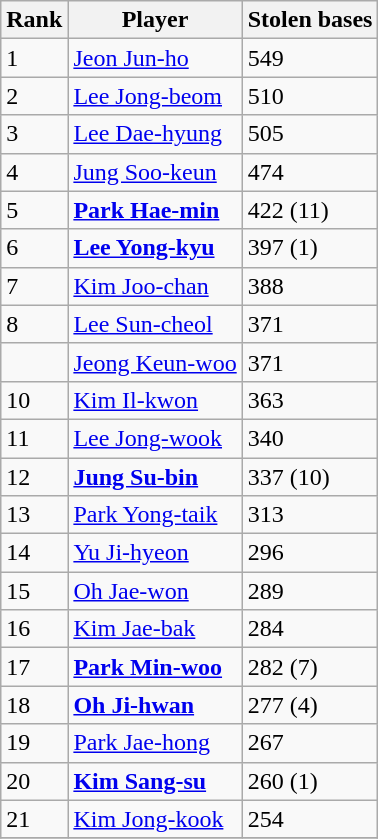<table class="wikitable" style="float:left;">
<tr>
<th>Rank</th>
<th>Player</th>
<th>Stolen bases</th>
</tr>
<tr>
<td>1</td>
<td><a href='#'>Jeon Jun-ho</a></td>
<td>549</td>
</tr>
<tr>
<td>2</td>
<td><a href='#'>Lee Jong-beom</a></td>
<td>510</td>
</tr>
<tr>
<td>3</td>
<td><a href='#'>Lee Dae-hyung</a></td>
<td>505</td>
</tr>
<tr>
<td>4</td>
<td><a href='#'>Jung Soo-keun</a></td>
<td>474</td>
</tr>
<tr>
<td>5</td>
<td><strong><a href='#'>Park Hae-min</a></strong></td>
<td>422 (11)</td>
</tr>
<tr>
<td>6</td>
<td><strong><a href='#'>Lee Yong-kyu</a></strong></td>
<td>397 (1)</td>
</tr>
<tr>
<td>7</td>
<td><a href='#'>Kim Joo-chan</a></td>
<td>388</td>
</tr>
<tr>
<td>8</td>
<td><a href='#'>Lee Sun-cheol</a></td>
<td>371</td>
</tr>
<tr>
<td></td>
<td><a href='#'>Jeong Keun-woo</a></td>
<td>371</td>
</tr>
<tr>
<td>10</td>
<td><a href='#'>Kim Il-kwon</a></td>
<td>363</td>
</tr>
<tr>
<td>11</td>
<td><a href='#'>Lee Jong-wook</a></td>
<td>340</td>
</tr>
<tr>
<td>12</td>
<td><strong><a href='#'>Jung Su-bin</a></strong></td>
<td>337 (10)</td>
</tr>
<tr>
<td>13</td>
<td><a href='#'>Park Yong-taik</a></td>
<td>313</td>
</tr>
<tr>
<td>14</td>
<td><a href='#'>Yu Ji-hyeon</a></td>
<td>296</td>
</tr>
<tr>
<td>15</td>
<td><a href='#'>Oh Jae-won</a></td>
<td>289</td>
</tr>
<tr>
<td>16</td>
<td><a href='#'>Kim Jae-bak</a></td>
<td>284</td>
</tr>
<tr>
<td>17</td>
<td><strong><a href='#'>Park Min-woo</a></strong></td>
<td>282 (7)</td>
</tr>
<tr>
<td>18</td>
<td><strong><a href='#'>Oh Ji-hwan</a></strong></td>
<td>277 (4)</td>
</tr>
<tr>
<td>19</td>
<td><a href='#'>Park Jae-hong</a></td>
<td>267</td>
</tr>
<tr>
<td>20</td>
<td><strong><a href='#'>Kim Sang-su</a></strong></td>
<td>260 (1)</td>
</tr>
<tr>
<td>21</td>
<td><a href='#'>Kim Jong-kook</a></td>
<td>254</td>
</tr>
<tr>
</tr>
</table>
